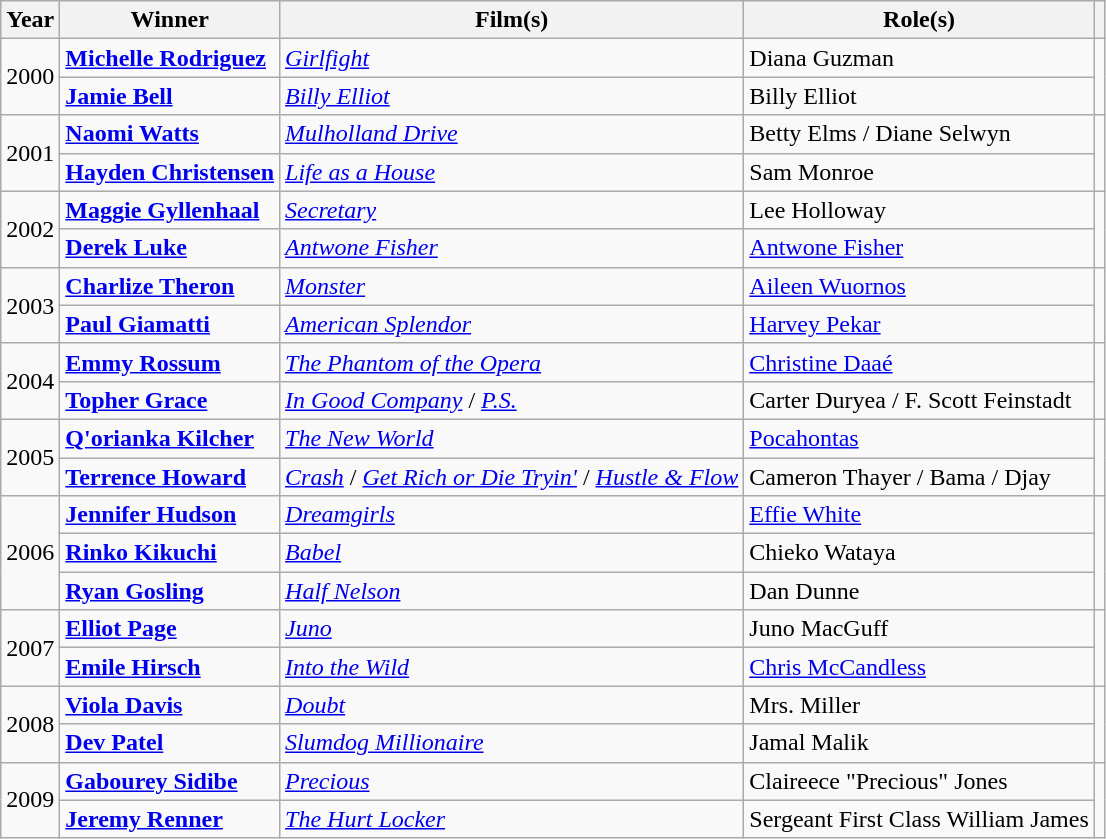<table class="wikitable">
<tr>
<th><strong>Year</strong></th>
<th><strong>Winner</strong></th>
<th><strong>Film(s)</strong></th>
<th><strong>Role(s)</strong></th>
<th><strong></strong></th>
</tr>
<tr>
<td rowspan="2">2000</td>
<td><strong><a href='#'>Michelle Rodriguez</a></strong></td>
<td><em><a href='#'>Girlfight</a></em></td>
<td>Diana Guzman</td>
<td style="text-align:center;" rowspan="2"></td>
</tr>
<tr>
<td><strong><a href='#'>Jamie Bell</a></strong></td>
<td><em><a href='#'>Billy Elliot</a></em></td>
<td>Billy Elliot</td>
</tr>
<tr>
<td rowspan="2">2001</td>
<td><strong><a href='#'>Naomi Watts</a></strong></td>
<td><em><a href='#'>Mulholland Drive</a></em></td>
<td>Betty Elms / Diane Selwyn</td>
<td style="text-align:center;" rowspan="2"></td>
</tr>
<tr>
<td><strong><a href='#'>Hayden Christensen</a></strong></td>
<td><em><a href='#'>Life as a House</a></em></td>
<td>Sam Monroe</td>
</tr>
<tr>
<td rowspan="2">2002</td>
<td><strong><a href='#'>Maggie Gyllenhaal</a></strong></td>
<td><em><a href='#'>Secretary</a></em></td>
<td>Lee Holloway</td>
<td style="text-align:center;" rowspan="2"></td>
</tr>
<tr>
<td><strong><a href='#'>Derek Luke</a></strong></td>
<td><em><a href='#'>Antwone Fisher</a></em></td>
<td><a href='#'>Antwone Fisher</a></td>
</tr>
<tr>
<td rowspan="2">2003</td>
<td><strong><a href='#'>Charlize Theron</a></strong></td>
<td><em><a href='#'>Monster</a></em></td>
<td><a href='#'>Aileen Wuornos</a></td>
<td style="text-align:center;" rowspan="2"></td>
</tr>
<tr>
<td><strong><a href='#'>Paul Giamatti</a></strong></td>
<td><em><a href='#'>American Splendor</a></em></td>
<td><a href='#'>Harvey Pekar</a></td>
</tr>
<tr>
<td rowspan="2">2004</td>
<td><strong><a href='#'>Emmy Rossum</a></strong></td>
<td><em><a href='#'>The Phantom of the Opera</a></em></td>
<td><a href='#'>Christine Daaé</a></td>
<td style="text-align:center;" rowspan="2"></td>
</tr>
<tr>
<td><strong><a href='#'>Topher Grace</a></strong></td>
<td><em><a href='#'>In Good Company</a></em> / <em><a href='#'>P.S.</a></em></td>
<td>Carter Duryea / F. Scott Feinstadt</td>
</tr>
<tr>
<td rowspan="2">2005</td>
<td><strong><a href='#'>Q'orianka Kilcher</a></strong></td>
<td><em><a href='#'>The New World</a></em></td>
<td><a href='#'>Pocahontas</a></td>
<td style="text-align:center;" rowspan="2"></td>
</tr>
<tr>
<td><strong><a href='#'>Terrence Howard</a></strong></td>
<td><em><a href='#'>Crash</a></em> / <em><a href='#'>Get Rich or Die Tryin'</a></em> / <em><a href='#'>Hustle & Flow</a></em></td>
<td>Cameron Thayer / Bama / Djay</td>
</tr>
<tr>
<td rowspan="3">2006</td>
<td><strong><a href='#'>Jennifer Hudson</a></strong></td>
<td><em><a href='#'>Dreamgirls</a></em></td>
<td><a href='#'>Effie White</a></td>
<td style="text-align:center;" rowspan="3"></td>
</tr>
<tr>
<td><strong><a href='#'>Rinko Kikuchi</a></strong></td>
<td><em><a href='#'>Babel</a></em></td>
<td>Chieko Wataya</td>
</tr>
<tr>
<td><strong><a href='#'>Ryan Gosling</a></strong></td>
<td><em><a href='#'>Half Nelson</a></em></td>
<td>Dan Dunne</td>
</tr>
<tr>
<td rowspan="2">2007</td>
<td><strong><a href='#'>Elliot Page</a></strong></td>
<td><em><a href='#'>Juno</a></em></td>
<td>Juno MacGuff</td>
<td style="text-align:center;" rowspan="2"></td>
</tr>
<tr>
<td><strong><a href='#'>Emile Hirsch</a></strong></td>
<td><em><a href='#'>Into the Wild</a></em></td>
<td><a href='#'>Chris McCandless</a></td>
</tr>
<tr>
<td rowspan="2">2008</td>
<td><strong><a href='#'>Viola Davis</a></strong></td>
<td><em><a href='#'>Doubt</a></em></td>
<td>Mrs. Miller</td>
<td style="text-align:center;" rowspan="2"></td>
</tr>
<tr>
<td><strong><a href='#'>Dev Patel</a></strong></td>
<td><em><a href='#'>Slumdog Millionaire</a></em></td>
<td>Jamal Malik</td>
</tr>
<tr>
<td rowspan="2">2009</td>
<td><strong><a href='#'>Gabourey Sidibe</a></strong></td>
<td><em><a href='#'>Precious</a></em></td>
<td>Claireece "Precious" Jones</td>
<td style="text-align:center;" rowspan="2"></td>
</tr>
<tr>
<td><strong><a href='#'>Jeremy Renner</a></strong></td>
<td><em><a href='#'>The Hurt Locker</a></em></td>
<td>Sergeant First Class William James</td>
</tr>
</table>
